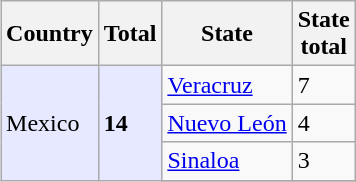<table class="wikitable" align="right">
<tr>
<th><strong>Country</strong></th>
<th><strong>Total</strong></th>
<th><strong>State</strong></th>
<th><strong>State<br>total</strong></th>
</tr>
<tr>
<td rowspan=5 bgcolor="#e6e9ff">Mexico</td>
<td rowspan=5 bgcolor="#e6e9ff"><strong>14</strong></td>
<td><a href='#'>Veracruz</a></td>
<td>7</td>
</tr>
<tr>
<td><a href='#'>Nuevo León</a></td>
<td>4</td>
</tr>
<tr>
<td><a href='#'>Sinaloa</a></td>
<td>3</td>
</tr>
<tr>
</tr>
</table>
